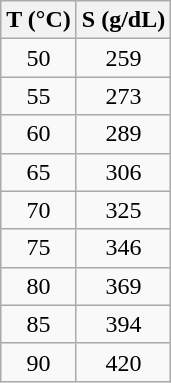<table class="wikitable" style="text-align:center">
<tr>
<th>T (°C)</th>
<th>S (g/dL)</th>
</tr>
<tr>
<td>50</td>
<td>259</td>
</tr>
<tr>
<td>55</td>
<td>273</td>
</tr>
<tr>
<td>60</td>
<td>289</td>
</tr>
<tr>
<td>65</td>
<td>306</td>
</tr>
<tr>
<td>70</td>
<td>325</td>
</tr>
<tr>
<td>75</td>
<td>346</td>
</tr>
<tr>
<td>80</td>
<td>369</td>
</tr>
<tr>
<td>85</td>
<td>394</td>
</tr>
<tr>
<td>90</td>
<td>420</td>
</tr>
</table>
